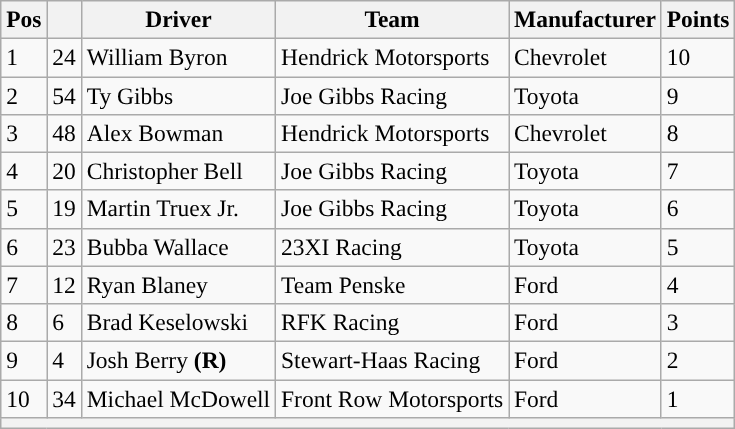<table class="wikitable" style="font-size:98%">
<tr>
<th>Pos</th>
<th></th>
<th>Driver</th>
<th>Team</th>
<th>Manufacturer</th>
<th>Points</th>
</tr>
<tr>
<td>1</td>
<td>24</td>
<td>William Byron</td>
<td>Hendrick Motorsports</td>
<td>Chevrolet</td>
<td>10</td>
</tr>
<tr>
<td>2</td>
<td>54</td>
<td>Ty Gibbs</td>
<td>Joe Gibbs Racing</td>
<td>Toyota</td>
<td>9</td>
</tr>
<tr>
<td>3</td>
<td>48</td>
<td>Alex Bowman</td>
<td>Hendrick Motorsports</td>
<td>Chevrolet</td>
<td>8</td>
</tr>
<tr>
<td>4</td>
<td>20</td>
<td>Christopher Bell</td>
<td>Joe Gibbs Racing</td>
<td>Toyota</td>
<td>7</td>
</tr>
<tr>
<td>5</td>
<td>19</td>
<td>Martin Truex Jr.</td>
<td>Joe Gibbs Racing</td>
<td>Toyota</td>
<td>6</td>
</tr>
<tr>
<td>6</td>
<td>23</td>
<td>Bubba Wallace</td>
<td>23XI Racing</td>
<td>Toyota</td>
<td>5</td>
</tr>
<tr>
<td>7</td>
<td>12</td>
<td>Ryan Blaney</td>
<td>Team Penske</td>
<td>Ford</td>
<td>4</td>
</tr>
<tr>
<td>8</td>
<td>6</td>
<td>Brad Keselowski</td>
<td>RFK Racing</td>
<td>Ford</td>
<td>3</td>
</tr>
<tr>
<td>9</td>
<td>4</td>
<td>Josh Berry <strong>(R)</strong></td>
<td>Stewart-Haas Racing</td>
<td>Ford</td>
<td>2</td>
</tr>
<tr>
<td>10</td>
<td>34</td>
<td>Michael McDowell</td>
<td>Front Row Motorsports</td>
<td>Ford</td>
<td>1</td>
</tr>
<tr>
<th colspan="6"></th>
</tr>
</table>
